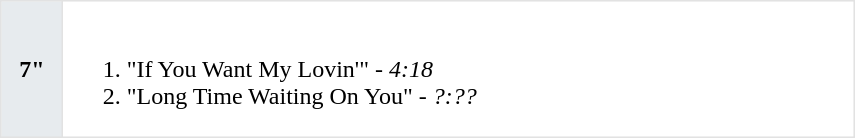<table class="toccolours"  border=1 cellpadding=2 cellspacing=0 style="width: 570px; margin: 0 0 1em 1em; border-collapse: collapse; border: 1px solid #E2E2E2;">
<tr>
<th bgcolor="#E7EBEE">7"</th>
<td><br><ol><li>"If You Want My Lovin'"  - <em>4:18</em></li><li>"Long Time Waiting On You"   - <em>?:??</em></li></ol></td>
</tr>
</table>
